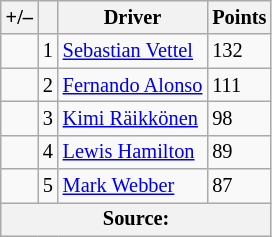<table class="wikitable" style="font-size: 85%;">
<tr>
<th scope-"col">+/–</th>
<th scope="col"></th>
<th scope="col">Driver</th>
<th scope="col">Points</th>
</tr>
<tr>
<td align="left"></td>
<td align="center">1</td>
<td> <a href='#'>Sebastian Vettel</a></td>
<td>132</td>
</tr>
<tr>
<td align="left"></td>
<td align="center">2</td>
<td> <a href='#'>Fernando Alonso</a></td>
<td>111</td>
</tr>
<tr>
<td align="left"></td>
<td align="center">3</td>
<td> <a href='#'>Kimi Räikkönen</a></td>
<td>98</td>
</tr>
<tr>
<td align="left"></td>
<td align="center">4</td>
<td> <a href='#'>Lewis Hamilton</a></td>
<td>89</td>
</tr>
<tr>
<td align="left"></td>
<td align="center">5</td>
<td> <a href='#'>Mark Webber</a></td>
<td>87</td>
</tr>
<tr>
<th colspan=4>Source:</th>
</tr>
</table>
